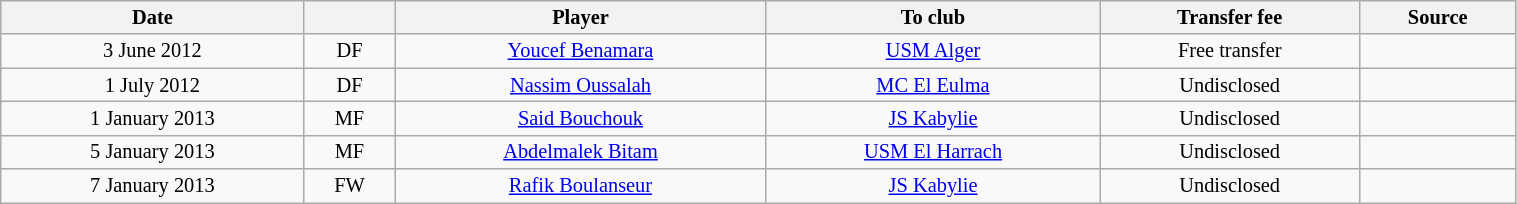<table class="wikitable sortable" style="width:80%; text-align:center; font-size:85%; text-align:centre;">
<tr>
<th>Date</th>
<th></th>
<th>Player</th>
<th>To club</th>
<th>Transfer fee</th>
<th>Source</th>
</tr>
<tr>
<td>3 June 2012</td>
<td>DF</td>
<td> <a href='#'>Youcef Benamara</a></td>
<td><a href='#'>USM Alger</a></td>
<td>Free transfer</td>
<td></td>
</tr>
<tr>
<td>1 July 2012</td>
<td>DF</td>
<td> <a href='#'>Nassim Oussalah</a></td>
<td><a href='#'>MC El Eulma</a></td>
<td>Undisclosed</td>
<td></td>
</tr>
<tr>
<td>1 January 2013</td>
<td>MF</td>
<td> <a href='#'>Said Bouchouk</a></td>
<td><a href='#'>JS Kabylie</a></td>
<td>Undisclosed</td>
<td></td>
</tr>
<tr>
<td>5 January 2013</td>
<td>MF</td>
<td> <a href='#'>Abdelmalek Bitam</a></td>
<td><a href='#'>USM El Harrach</a></td>
<td>Undisclosed</td>
<td></td>
</tr>
<tr>
<td>7 January 2013</td>
<td>FW</td>
<td> <a href='#'>Rafik Boulanseur</a></td>
<td><a href='#'>JS Kabylie</a></td>
<td>Undisclosed</td>
<td></td>
</tr>
</table>
